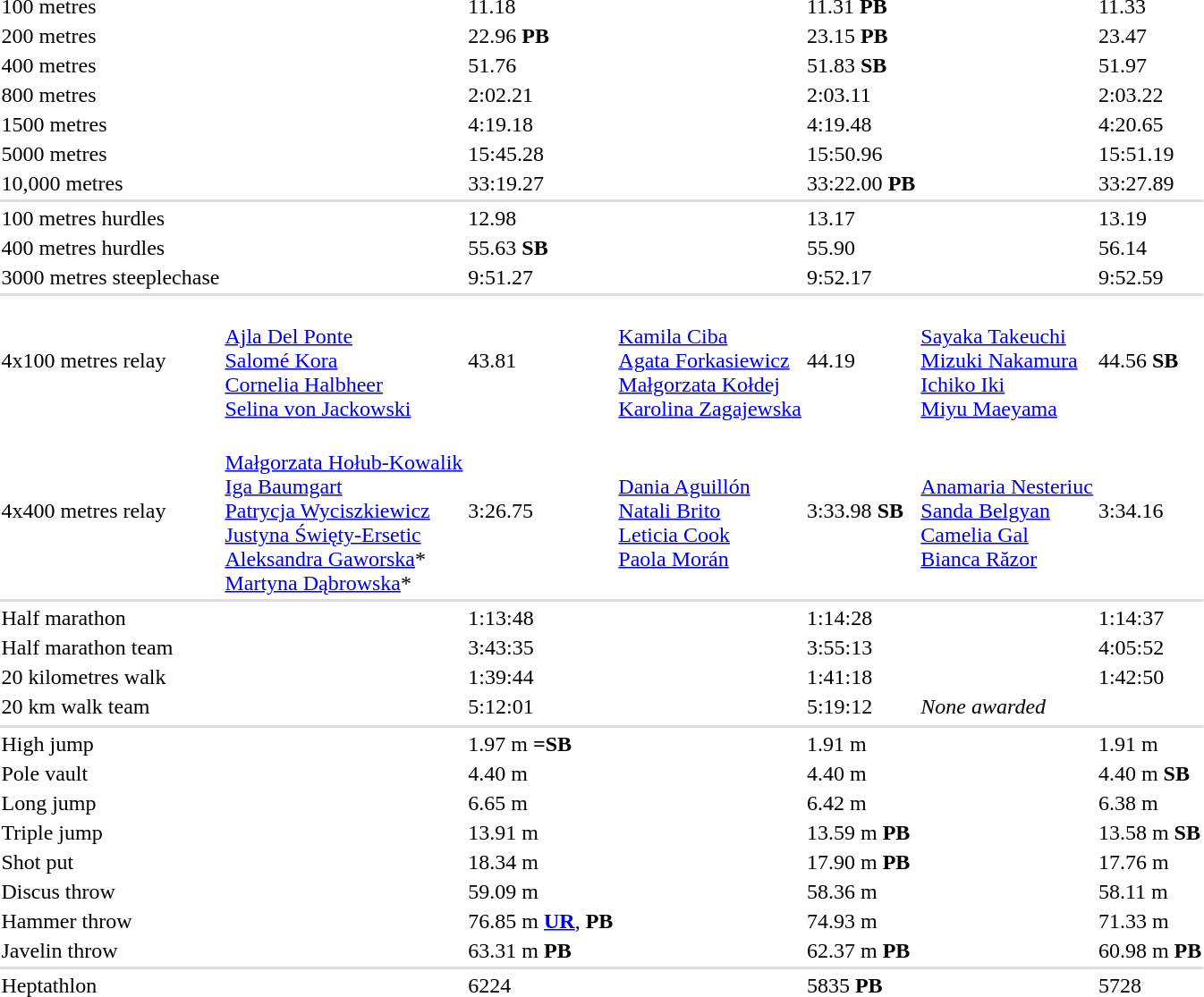<table>
<tr>
<td>100 metres<br></td>
<td></td>
<td>11.18</td>
<td></td>
<td>11.31 <strong>PB</strong></td>
<td></td>
<td>11.33</td>
</tr>
<tr>
<td>200 metres<br></td>
<td></td>
<td>22.96 <strong>PB</strong></td>
<td></td>
<td>23.15 <strong>PB</strong></td>
<td></td>
<td>23.47</td>
</tr>
<tr>
<td>400 metres<br></td>
<td></td>
<td>51.76</td>
<td></td>
<td>51.83 <strong>SB</strong></td>
<td></td>
<td>51.97</td>
</tr>
<tr>
<td>800 metres<br></td>
<td></td>
<td>2:02.21</td>
<td></td>
<td>2:03.11</td>
<td></td>
<td>2:03.22</td>
</tr>
<tr>
<td>1500 metres<br></td>
<td></td>
<td>4:19.18</td>
<td></td>
<td>4:19.48</td>
<td></td>
<td>4:20.65</td>
</tr>
<tr>
<td>5000 metres<br></td>
<td></td>
<td>15:45.28</td>
<td></td>
<td>15:50.96</td>
<td></td>
<td>15:51.19</td>
</tr>
<tr>
<td>10,000 metres<br></td>
<td></td>
<td>33:19.27</td>
<td></td>
<td>33:22.00 <strong>PB</strong></td>
<td></td>
<td>33:27.89</td>
</tr>
<tr bgcolor=#DDDDDD>
<td colspan=7></td>
</tr>
<tr>
<td>100 metres hurdles<br></td>
<td></td>
<td>12.98</td>
<td></td>
<td>13.17</td>
<td></td>
<td>13.19</td>
</tr>
<tr>
<td>400 metres hurdles<br></td>
<td></td>
<td>55.63 <strong>SB</strong></td>
<td></td>
<td>55.90</td>
<td></td>
<td>56.14</td>
</tr>
<tr>
<td>3000 metres steeplechase<br></td>
<td></td>
<td>9:51.27</td>
<td></td>
<td>9:52.17</td>
<td></td>
<td>9:52.59</td>
</tr>
<tr bgcolor=#DDDDDD>
<td colspan=7></td>
</tr>
<tr>
<td>4x100 metres relay<br></td>
<td><br><a href='#'>Ajla Del Ponte</a><br><a href='#'>Salomé Kora</a><br><a href='#'>Cornelia Halbheer</a><br><a href='#'>Selina von Jackowski</a></td>
<td>43.81</td>
<td><br><a href='#'>Kamila Ciba</a><br><a href='#'>Agata Forkasiewicz</a><br><a href='#'>Małgorzata Kołdej</a><br><a href='#'>Karolina Zagajewska</a></td>
<td>44.19</td>
<td><br><a href='#'>Sayaka Takeuchi</a><br><a href='#'>Mizuki Nakamura</a><br><a href='#'>Ichiko Iki</a><br><a href='#'>Miyu Maeyama</a></td>
<td>44.56 <strong>SB</strong></td>
</tr>
<tr>
<td>4x400 metres relay<br></td>
<td><br><a href='#'>Małgorzata Hołub-Kowalik</a><br><a href='#'>Iga Baumgart</a><br><a href='#'>Patrycja Wyciszkiewicz</a><br><a href='#'>Justyna Święty-Ersetic</a><br><a href='#'>Aleksandra Gaworska</a>*<br><a href='#'>Martyna Dąbrowska</a>*</td>
<td>3:26.75</td>
<td><br><a href='#'>Dania Aguillón</a><br><a href='#'>Natali Brito</a><br><a href='#'>Leticia Cook</a><br><a href='#'>Paola Morán</a></td>
<td>3:33.98 <strong>SB</strong></td>
<td><br><a href='#'>Anamaria Nesteriuc</a><br><a href='#'>Sanda Belgyan</a><br><a href='#'>Camelia Gal</a><br><a href='#'>Bianca Răzor</a></td>
<td>3:34.16</td>
</tr>
<tr bgcolor=#DDDDDD>
<td colspan=7></td>
</tr>
<tr>
<td>Half marathon<br></td>
<td></td>
<td>1:13:48</td>
<td></td>
<td>1:14:28</td>
<td></td>
<td>1:14:37</td>
</tr>
<tr>
<td>Half marathon team<br></td>
<td></td>
<td>3:43:35</td>
<td></td>
<td>3:55:13</td>
<td></td>
<td>4:05:52</td>
</tr>
<tr>
<td>20 kilometres walk<br></td>
<td></td>
<td>1:39:44</td>
<td></td>
<td>1:41:18</td>
<td></td>
<td>1:42:50</td>
</tr>
<tr>
<td>20 km walk team<br></td>
<td></td>
<td>5:12:01</td>
<td></td>
<td>5:19:12</td>
<td colspan=2><em>None awarded</em></td>
</tr>
<tr>
</tr>
<tr bgcolor=#DDDDDD>
<td colspan=7></td>
</tr>
<tr>
<td>High jump<br></td>
<td></td>
<td>1.97 m <strong>=SB</strong></td>
<td></td>
<td>1.91 m</td>
<td></td>
<td>1.91 m</td>
</tr>
<tr>
<td>Pole vault<br></td>
<td></td>
<td>4.40 m</td>
<td></td>
<td>4.40 m</td>
<td></td>
<td>4.40 m <strong>SB</strong></td>
</tr>
<tr>
<td>Long jump<br></td>
<td></td>
<td>6.65 m</td>
<td></td>
<td>6.42 m</td>
<td></td>
<td>6.38 m</td>
</tr>
<tr>
<td>Triple jump<br></td>
<td></td>
<td>13.91 m</td>
<td></td>
<td>13.59 m <strong>PB</strong></td>
<td></td>
<td>13.58 m <strong>SB</strong></td>
</tr>
<tr>
<td>Shot put<br></td>
<td></td>
<td>18.34 m</td>
<td></td>
<td>17.90 m <strong>PB</strong></td>
<td></td>
<td>17.76 m</td>
</tr>
<tr>
<td>Discus throw<br></td>
<td></td>
<td>59.09 m</td>
<td></td>
<td>58.36 m</td>
<td></td>
<td>58.11 m</td>
</tr>
<tr>
<td>Hammer throw<br></td>
<td></td>
<td>76.85 m <strong><a href='#'>UR</a></strong>, <strong>PB</strong></td>
<td></td>
<td>74.93 m</td>
<td></td>
<td>71.33 m</td>
</tr>
<tr>
<td>Javelin throw<br></td>
<td></td>
<td>63.31 m <strong>PB</strong></td>
<td></td>
<td>62.37 m <strong>PB</strong></td>
<td></td>
<td>60.98 m <strong>PB</strong></td>
</tr>
<tr bgcolor=#DDDDDD>
<td colspan=7></td>
</tr>
<tr>
<td>Heptathlon<br></td>
<td></td>
<td>6224</td>
<td></td>
<td>5835 <strong>PB</strong></td>
<td></td>
<td>5728</td>
</tr>
</table>
